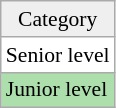<table class=wikitable style=font-size:90%;>
<tr align=center>
<td style="background:#efefef;">Category</td>
</tr>
<tr style="background:white;">
<td>Senior level</td>
</tr>
<tr style="background:#addfad;">
<td>Junior level</td>
</tr>
</table>
